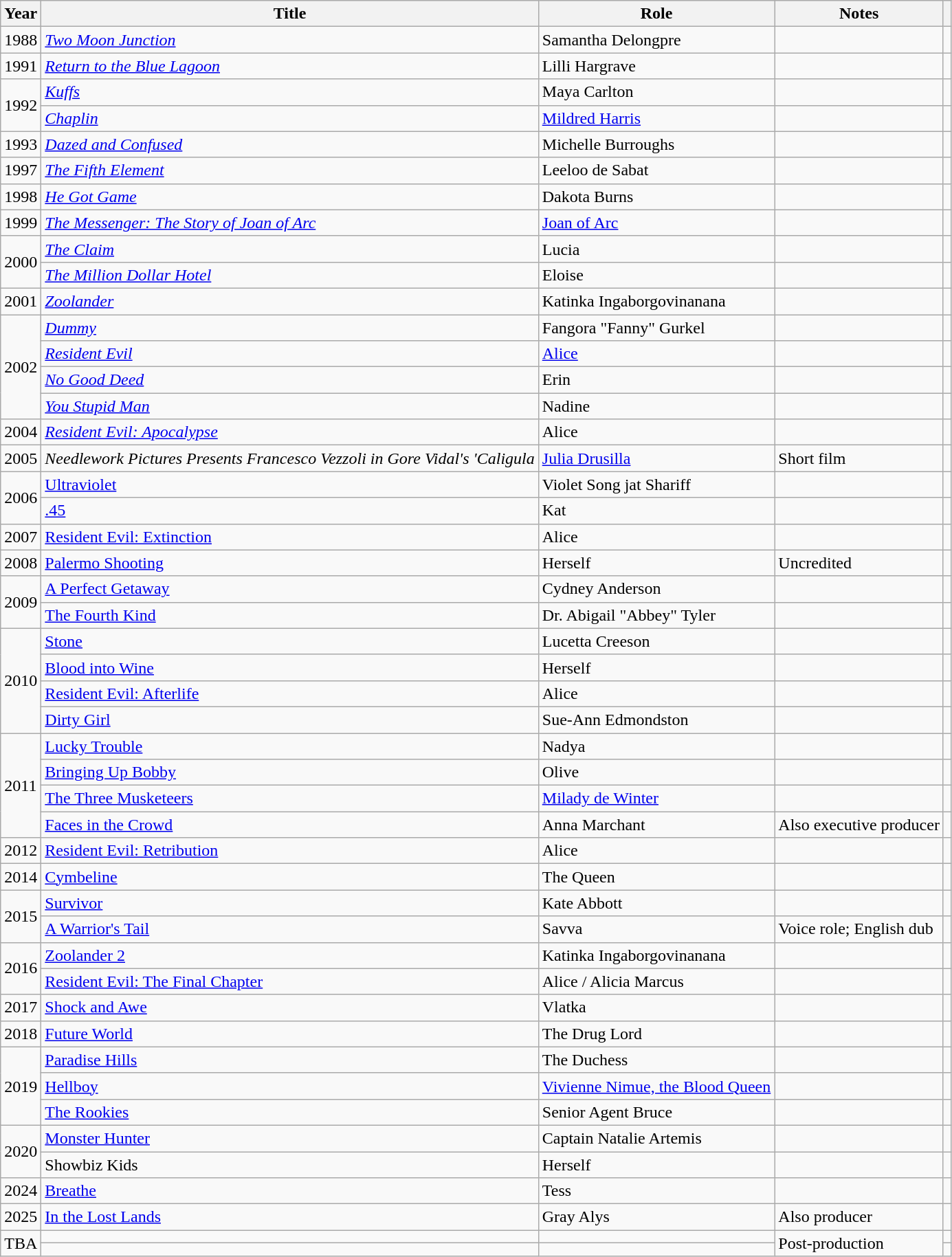<table class="wikitable sortable">
<tr>
<th scope="col">Year</th>
<th scope="col">Title</th>
<th scope="col">Role</th>
<th scope="col" class="unsortable">Notes</th>
<th scope="col" class="unsortable"></th>
</tr>
<tr>
<td>1988</td>
<td><em><a href='#'>Two Moon Junction</a></em></td>
<td>Samantha Delongpre</td>
<td></td>
<td></td>
</tr>
<tr>
<td>1991</td>
<td><em><a href='#'>Return to the Blue Lagoon</a></em></td>
<td>Lilli Hargrave</td>
<td></td>
<td style="text-align:center;"></td>
</tr>
<tr>
<td rowspan="2">1992</td>
<td><em><a href='#'>Kuffs</a></em></td>
<td>Maya Carlton</td>
<td></td>
<td></td>
</tr>
<tr>
<td><em><a href='#'>Chaplin</a></em></td>
<td><a href='#'>Mildred Harris</a></td>
<td></td>
<td></td>
</tr>
<tr>
<td>1993</td>
<td><em><a href='#'>Dazed and Confused</a></em></td>
<td>Michelle Burroughs</td>
<td></td>
<td></td>
</tr>
<tr>
<td>1997</td>
<td><em><a href='#'>The Fifth Element</a></em></td>
<td>Leeloo de Sabat</td>
<td></td>
<td style="text-align:center;"></td>
</tr>
<tr>
<td>1998</td>
<td><em><a href='#'>He Got Game</a></em></td>
<td>Dakota Burns</td>
<td></td>
<td style="text-align:center;"></td>
</tr>
<tr>
<td>1999</td>
<td><em><a href='#'>The Messenger: The Story of Joan of Arc</a></em></td>
<td><a href='#'>Joan of Arc</a></td>
<td></td>
<td></td>
</tr>
<tr>
<td rowspan="2">2000</td>
<td><em><a href='#'>The Claim</a></em></td>
<td>Lucia</td>
<td></td>
<td></td>
</tr>
<tr>
<td><em><a href='#'>The Million Dollar Hotel</a></em></td>
<td>Eloise</td>
<td></td>
<td></td>
</tr>
<tr>
<td>2001</td>
<td><em><a href='#'>Zoolander</a></em></td>
<td>Katinka Ingaborgovinanana</td>
<td></td>
<td style="text-align:center;"></td>
</tr>
<tr>
<td rowspan="4">2002</td>
<td><em><a href='#'>Dummy</a></em></td>
<td>Fangora "Fanny" Gurkel</td>
<td></td>
<td></td>
</tr>
<tr>
<td><em><a href='#'>Resident Evil</a></em></td>
<td><a href='#'>Alice</a></td>
<td></td>
<td></td>
</tr>
<tr>
<td><em><a href='#'>No Good Deed</a></em></td>
<td>Erin</td>
<td></td>
<td></td>
</tr>
<tr>
<td><em><a href='#'>You Stupid Man</a></em></td>
<td>Nadine</td>
<td></td>
<td></td>
</tr>
<tr>
<td>2004</td>
<td><em><a href='#'>Resident Evil: Apocalypse</a></em></td>
<td>Alice</td>
<td></td>
<td></td>
</tr>
<tr>
<td>2005</td>
<td><em>Needlework Pictures Presents Francesco Vezzoli in Gore Vidal's 'Caligula<strong></td>
<td><a href='#'>Julia Drusilla</a></td>
<td>Short film</td>
<td></td>
</tr>
<tr>
<td rowspan="2">2006</td>
<td></em><a href='#'>Ultraviolet</a><em></td>
<td>Violet Song jat Shariff</td>
<td></td>
<td style="text-align:center;"></td>
</tr>
<tr>
<td></em><a href='#'>.45</a><em></td>
<td>Kat</td>
<td></td>
<td></td>
</tr>
<tr>
<td>2007</td>
<td></em><a href='#'>Resident Evil: Extinction</a><em></td>
<td>Alice</td>
<td></td>
<td style="text-align:center;"></td>
</tr>
<tr>
<td>2008</td>
<td></em><a href='#'>Palermo Shooting</a><em></td>
<td>Herself</td>
<td>Uncredited</td>
<td></td>
</tr>
<tr>
<td rowspan="2">2009</td>
<td></em><a href='#'>A Perfect Getaway</a><em></td>
<td>Cydney Anderson</td>
<td></td>
<td style="text-align:center;"></td>
</tr>
<tr>
<td></em><a href='#'>The Fourth Kind</a><em></td>
<td>Dr. Abigail "Abbey" Tyler</td>
<td></td>
<td style="text-align:center;"></td>
</tr>
<tr>
<td rowspan="4">2010</td>
<td></em><a href='#'>Stone</a><em></td>
<td>Lucetta Creeson</td>
<td></td>
<td></td>
</tr>
<tr>
<td></em><a href='#'>Blood into Wine</a><em></td>
<td>Herself</td>
<td></td>
<td></td>
</tr>
<tr>
<td></em><a href='#'>Resident Evil: Afterlife</a><em></td>
<td>Alice</td>
<td></td>
<td style="text-align:center;"></td>
</tr>
<tr>
<td></em><a href='#'>Dirty Girl</a><em></td>
<td>Sue-Ann Edmondston</td>
<td></td>
<td style="text-align:center;"></td>
</tr>
<tr>
<td rowspan="4">2011</td>
<td></em><a href='#'>Lucky Trouble</a><em></td>
<td>Nadya</td>
<td></td>
<td></td>
</tr>
<tr>
<td></em><a href='#'>Bringing Up Bobby</a><em></td>
<td>Olive</td>
<td></td>
<td style="text-align:center;"></td>
</tr>
<tr>
<td></em><a href='#'>The Three Musketeers</a><em></td>
<td><a href='#'>Milady de Winter</a></td>
<td></td>
<td style="text-align:center;"></td>
</tr>
<tr>
<td></em><a href='#'>Faces in the Crowd</a><em></td>
<td>Anna Marchant</td>
<td>Also executive producer</td>
<td style="text-align:center;"></td>
</tr>
<tr>
<td>2012</td>
<td></em><a href='#'>Resident Evil: Retribution</a><em></td>
<td>Alice</td>
<td></td>
<td style="text-align:center;"></td>
</tr>
<tr>
<td>2014</td>
<td></em><a href='#'>Cymbeline</a><em></td>
<td>The Queen</td>
<td></td>
<td style="text-align:center;"></td>
</tr>
<tr>
<td rowspan="2">2015</td>
<td></em><a href='#'>Survivor</a><em></td>
<td>Kate Abbott</td>
<td></td>
<td style="text-align:center;"></td>
</tr>
<tr>
<td></em><a href='#'>A Warrior's Tail</a><em></td>
<td>Savva</td>
<td>Voice role; English dub</td>
<td></td>
</tr>
<tr>
<td rowspan="2">2016</td>
<td></em><a href='#'>Zoolander 2</a><em></td>
<td>Katinka Ingaborgovinanana</td>
<td></td>
<td style="text-align:center;"></td>
</tr>
<tr>
<td></em><a href='#'>Resident Evil: The Final Chapter</a><em></td>
<td>Alice / Alicia Marcus</td>
<td></td>
<td style="text-align:center;"></td>
</tr>
<tr>
<td>2017</td>
<td></em><a href='#'>Shock and Awe</a><em></td>
<td>Vlatka</td>
<td></td>
<td style="text-align:center;"></td>
</tr>
<tr>
<td>2018</td>
<td></em><a href='#'>Future World</a><em></td>
<td>The Drug Lord</td>
<td></td>
<td style="text-align:center;"></td>
</tr>
<tr>
<td rowspan="3">2019</td>
<td></em><a href='#'>Paradise Hills</a><em></td>
<td>The Duchess</td>
<td></td>
<td style="text-align:center;"></td>
</tr>
<tr>
<td></em><a href='#'>Hellboy</a><em></td>
<td><a href='#'>Vivienne Nimue, the Blood Queen</a></td>
<td></td>
<td style="text-align:center;"></td>
</tr>
<tr>
<td></em><a href='#'>The Rookies</a><em></td>
<td>Senior Agent Bruce</td>
<td></td>
<td></td>
</tr>
<tr>
<td rowspan="2">2020</td>
<td></em><a href='#'>Monster Hunter</a><em></td>
<td>Captain Natalie Artemis</td>
<td></td>
<td style="text-align:center;"></td>
</tr>
<tr>
<td></em>Showbiz Kids<em></td>
<td>Herself</td>
<td></td>
<td></td>
</tr>
<tr>
<td>2024</td>
<td></em><a href='#'>Breathe</a><em></td>
<td>Tess</td>
<td></td>
<td style="text-align:center;"></td>
</tr>
<tr>
<td>2025</td>
<td></em><a href='#'>In the Lost Lands</a><em></td>
<td>Gray Alys</td>
<td>Also producer</td>
<td></td>
</tr>
<tr>
<td rowspan="2">TBA</td>
<td></td>
<td></td>
<td rowspan="2">Post-production</td>
<td></td>
</tr>
<tr>
<td></td>
<td></td>
<td></td>
</tr>
</table>
